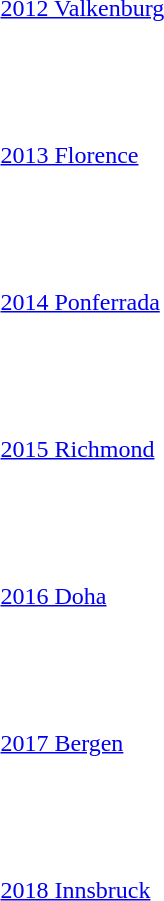<table>
<tr>
<td rowspan=2><a href='#'>2012 Valkenburg</a><br></td>
<td> </td>
<td> </td>
<td> </td>
</tr>
<tr>
<td><small><br><br><br><br><br></small></td>
<td><small><br><br><br><br><br></small></td>
<td><small><br><br><br><br><br></small></td>
</tr>
<tr>
<td rowspan=2><a href='#'>2013 Florence</a><br></td>
<td> </td>
<td> </td>
<td> </td>
</tr>
<tr>
<td><small><br><br><br><br><br></small></td>
<td><small><br><br><br><br><br></small></td>
<td><small><br><br><br><br><br></small></td>
</tr>
<tr>
<td rowspan=2><a href='#'>2014 Ponferrada</a><br></td>
<td> </td>
<td> </td>
<td> </td>
</tr>
<tr>
<td><small><br><br><br><br><br></small></td>
<td><small><br><br><br><br><br></small></td>
<td><small><br><br> <br> <br><br></small></td>
</tr>
<tr>
<td rowspan=2><a href='#'>2015 Richmond</a><br></td>
<td> </td>
<td> </td>
<td> </td>
</tr>
<tr>
<td><small><br><br><br><br><br></small></td>
<td><small><br><br><br><br><br></small></td>
<td><small><br><br><br><br><br></small></td>
</tr>
<tr>
<td rowspan=2><a href='#'>2016 Doha</a><br></td>
<td> </td>
<td> </td>
<td> </td>
</tr>
<tr>
<td><small><br><br><br><br><br></small></td>
<td><small><br><br><br><br><br></small></td>
<td><small><br><br><br><br><br></small></td>
</tr>
<tr>
<td rowspan=2><a href='#'>2017 Bergen</a><br></td>
<td> </td>
<td> </td>
<td> </td>
</tr>
<tr>
<td><small><br><br><br><br><br></small></td>
<td><small><br><br><br><br><br></small></td>
<td><small><br><br><br><br><br></small></td>
</tr>
<tr>
<td rowspan=2><a href='#'>2018 Innsbruck</a><br></td>
<td> </td>
<td> </td>
<td> </td>
</tr>
<tr>
<td><small><br><br><br><br><br></small></td>
<td><small><br><br><br><br><br></small></td>
<td><small><br><br><br><br><br></small></td>
</tr>
</table>
